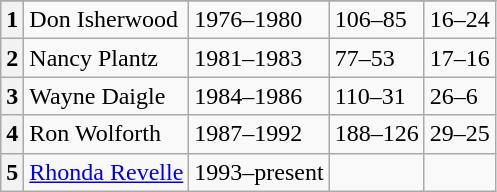<table class=wikitable>
<tr>
</tr>
<tr>
<th>1</th>
<td>Don Isherwood</td>
<td>1976–1980</td>
<td>106–85 </td>
<td>16–24 </td>
</tr>
<tr>
<th>2</th>
<td>Nancy Plantz</td>
<td>1981–1983</td>
<td>77–53 </td>
<td>17–16 </td>
</tr>
<tr>
<th>3</th>
<td>Wayne Daigle</td>
<td>1984–1986</td>
<td>110–31 </td>
<td>26–6 </td>
</tr>
<tr>
<th>4</th>
<td>Ron Wolforth</td>
<td>1987–1992</td>
<td>188–126 </td>
<td>29–25 </td>
</tr>
<tr>
<th>5</th>
<td><a href='#'>Rhonda Revelle</a></td>
<td>1993–present</td>
<td> </td>
<td> </td>
</tr>
</table>
